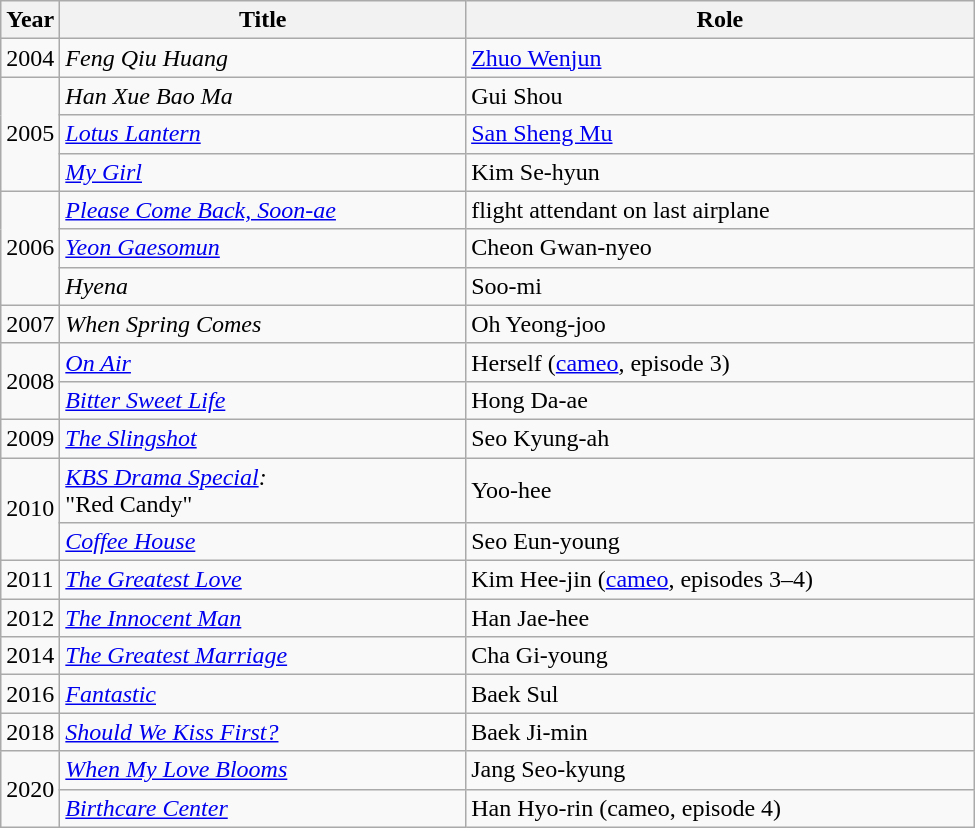<table class="wikitable" style="width:650px">
<tr>
<th width=10>Year</th>
<th>Title</th>
<th>Role</th>
</tr>
<tr>
<td>2004</td>
<td><em>Feng Qiu Huang</em></td>
<td><a href='#'>Zhuo Wenjun</a></td>
</tr>
<tr>
<td rowspan=3>2005</td>
<td><em>Han Xue Bao Ma</em></td>
<td>Gui Shou</td>
</tr>
<tr>
<td><em><a href='#'>Lotus Lantern</a></em></td>
<td><a href='#'>San Sheng Mu</a></td>
</tr>
<tr>
<td><em><a href='#'>My Girl</a></em></td>
<td>Kim Se-hyun</td>
</tr>
<tr>
<td rowspan=3>2006</td>
<td><em><a href='#'>Please Come Back, Soon-ae</a></em></td>
<td>flight attendant on last airplane</td>
</tr>
<tr>
<td><em><a href='#'>Yeon Gaesomun</a></em></td>
<td>Cheon Gwan-nyeo</td>
</tr>
<tr>
<td><em>Hyena</em></td>
<td>Soo-mi</td>
</tr>
<tr>
<td>2007</td>
<td><em>When Spring Comes</em></td>
<td>Oh Yeong-joo</td>
</tr>
<tr>
<td rowspan=2>2008</td>
<td><em><a href='#'>On Air</a></em></td>
<td>Herself  (<a href='#'>cameo</a>, episode 3)</td>
</tr>
<tr>
<td><em><a href='#'>Bitter Sweet Life</a></em></td>
<td>Hong Da-ae</td>
</tr>
<tr>
<td>2009</td>
<td><em><a href='#'>The Slingshot</a></em></td>
<td>Seo Kyung-ah</td>
</tr>
<tr>
<td rowspan=2>2010</td>
<td><em><a href='#'>KBS Drama Special</a>:</em><br>"Red Candy"</td>
<td>Yoo-hee</td>
</tr>
<tr>
<td><em><a href='#'>Coffee House</a></em></td>
<td>Seo Eun-young</td>
</tr>
<tr>
<td>2011</td>
<td><em><a href='#'>The Greatest Love</a></em></td>
<td>Kim Hee-jin (<a href='#'>cameo</a>, episodes 3–4)</td>
</tr>
<tr>
<td>2012</td>
<td><em><a href='#'>The Innocent Man</a></em></td>
<td>Han Jae-hee</td>
</tr>
<tr>
<td>2014</td>
<td><em><a href='#'>The Greatest Marriage</a></em></td>
<td>Cha Gi-young</td>
</tr>
<tr>
<td>2016</td>
<td><em><a href='#'>Fantastic</a></em></td>
<td>Baek Sul</td>
</tr>
<tr>
<td>2018</td>
<td><em><a href='#'>Should We Kiss First?</a></em></td>
<td>Baek Ji-min</td>
</tr>
<tr>
<td rowspan=2>2020</td>
<td><em><a href='#'>When My Love Blooms</a></em></td>
<td>Jang Seo-kyung</td>
</tr>
<tr>
<td><em><a href='#'>Birthcare Center</a></em></td>
<td>Han Hyo-rin (cameo, episode 4)</td>
</tr>
</table>
